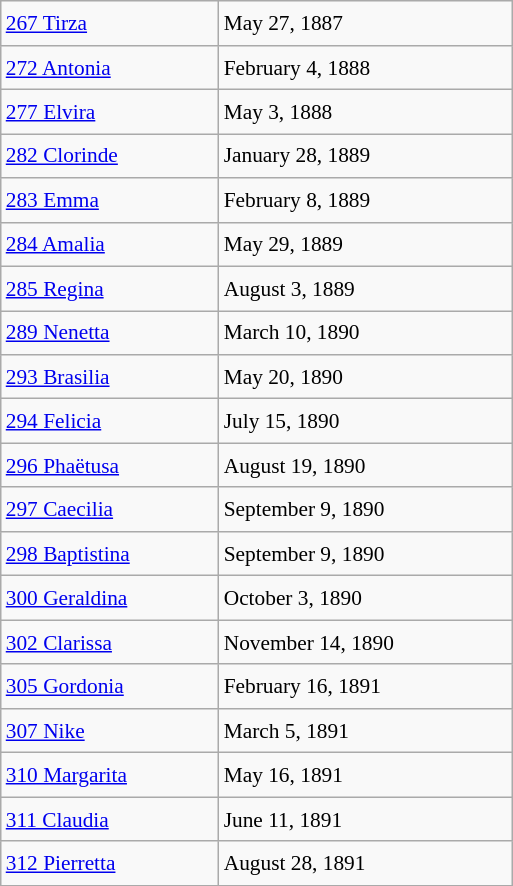<table class="wikitable" style="font-size: 89%; float: left; width: 24em; margin-right: 1em; line-height: 1.6em !important;">
<tr>
<td><a href='#'>267 Tirza</a></td>
<td>May 27, 1887</td>
</tr>
<tr>
<td><a href='#'>272 Antonia</a></td>
<td>February 4, 1888</td>
</tr>
<tr>
<td><a href='#'>277 Elvira</a></td>
<td>May 3, 1888</td>
</tr>
<tr>
<td><a href='#'>282 Clorinde</a></td>
<td>January 28, 1889</td>
</tr>
<tr>
<td><a href='#'>283 Emma</a></td>
<td>February 8, 1889</td>
</tr>
<tr>
<td><a href='#'>284 Amalia</a></td>
<td>May 29, 1889</td>
</tr>
<tr>
<td><a href='#'>285 Regina</a></td>
<td>August 3, 1889</td>
</tr>
<tr>
<td><a href='#'>289 Nenetta</a></td>
<td>March 10, 1890</td>
</tr>
<tr>
<td><a href='#'>293 Brasilia</a></td>
<td>May 20, 1890</td>
</tr>
<tr>
<td><a href='#'>294 Felicia</a></td>
<td>July 15, 1890</td>
</tr>
<tr>
<td><a href='#'>296 Phaëtusa</a></td>
<td>August 19, 1890</td>
</tr>
<tr>
<td><a href='#'>297 Caecilia</a></td>
<td>September 9, 1890</td>
</tr>
<tr>
<td><a href='#'>298 Baptistina</a></td>
<td>September 9, 1890</td>
</tr>
<tr>
<td><a href='#'>300 Geraldina</a></td>
<td>October 3, 1890</td>
</tr>
<tr>
<td><a href='#'>302 Clarissa</a></td>
<td>November 14, 1890</td>
</tr>
<tr>
<td><a href='#'>305 Gordonia</a></td>
<td>February 16, 1891</td>
</tr>
<tr>
<td><a href='#'>307 Nike</a></td>
<td>March 5, 1891</td>
</tr>
<tr>
<td><a href='#'>310 Margarita</a></td>
<td>May 16, 1891</td>
</tr>
<tr>
<td><a href='#'>311 Claudia</a></td>
<td>June 11, 1891</td>
</tr>
<tr>
<td><a href='#'>312 Pierretta</a></td>
<td>August 28, 1891</td>
</tr>
</table>
